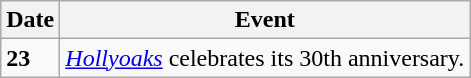<table class="wikitable">
<tr>
<th>Date</th>
<th>Event</th>
</tr>
<tr>
<td><strong>23</strong></td>
<td><em><a href='#'>Hollyoaks</a></em> celebrates its 30th anniversary.</td>
</tr>
</table>
